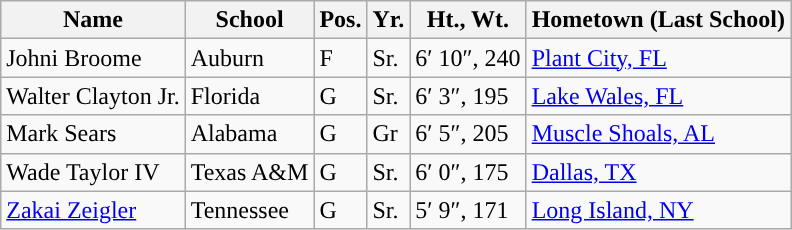<table class="wikitable">
<tr>
<th>Name</th>
<th>School</th>
<th>Pos.</th>
<th>Yr.</th>
<th>Ht., Wt.</th>
<th>Hometown (Last School)</th>
</tr>
<tr>
<td>Johni Broome</td>
<td>Auburn</td>
<td>F</td>
<td>Sr.</td>
<td>6′ 10″, 240</td>
<td><a href='#'>Plant City, FL</a></td>
</tr>
<tr>
<td>Walter Clayton Jr.</td>
<td>Florida</td>
<td>G</td>
<td>Sr.</td>
<td>6′ 3″, 195</td>
<td><a href='#'>Lake Wales, FL</a></td>
</tr>
<tr>
<td>Mark Sears</td>
<td>Alabama</td>
<td>G</td>
<td>Gr</td>
<td>6′ 5″, 205</td>
<td><a href='#'>Muscle Shoals, AL</a></td>
</tr>
<tr>
<td>Wade Taylor IV</td>
<td>Texas A&M</td>
<td>G</td>
<td>Sr.</td>
<td>6′ 0″, 175</td>
<td><a href='#'>Dallas, TX</a></td>
</tr>
<tr>
<td><a href='#'>Zakai Zeigler</a></td>
<td>Tennessee</td>
<td>G</td>
<td>Sr.</td>
<td>5′ 9″, 171</td>
<td><a href='#'>Long Island, NY</a></td>
</tr>
</table>
